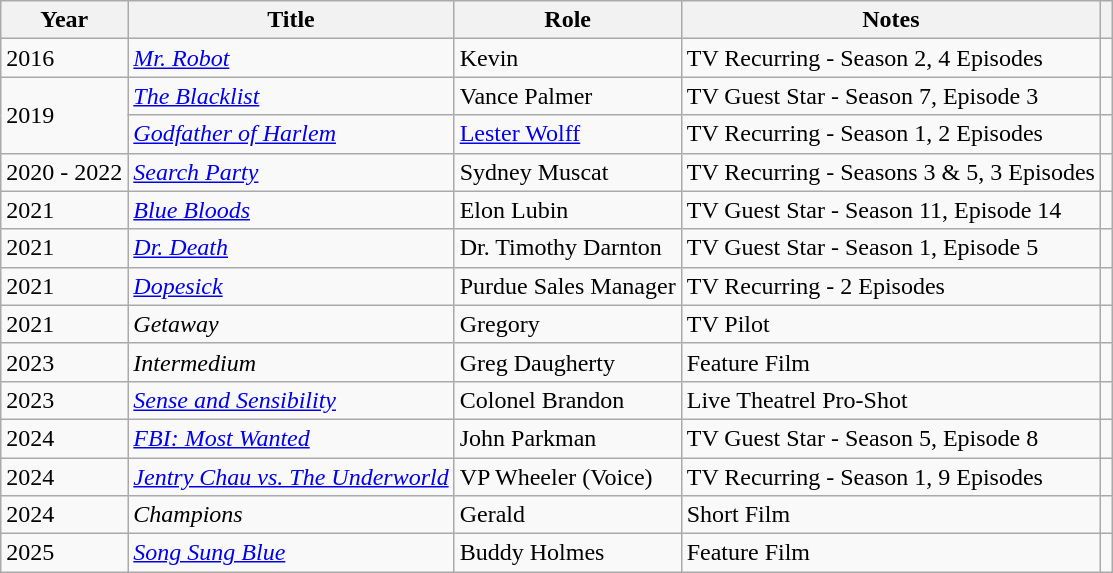<table class="wikitable">
<tr>
<th>Year</th>
<th>Title</th>
<th>Role</th>
<th>Notes</th>
<th></th>
</tr>
<tr>
<td>2016</td>
<td><em><a href='#'>Mr. Robot</a></em></td>
<td>Kevin</td>
<td>TV Recurring - Season 2, 4 Episodes</td>
<td></td>
</tr>
<tr>
<td rowspan="2">2019</td>
<td><em><a href='#'>The Blacklist</a></em></td>
<td>Vance Palmer</td>
<td>TV Guest Star - Season 7, Episode 3</td>
<td></td>
</tr>
<tr>
<td><em><a href='#'>Godfather of Harlem</a></em></td>
<td><a href='#'>Lester Wolff</a></td>
<td>TV Recurring - Season 1, 2 Episodes</td>
<td></td>
</tr>
<tr>
<td>2020 - 2022</td>
<td><em><a href='#'>Search Party</a></em></td>
<td>Sydney Muscat</td>
<td>TV Recurring - Seasons 3 & 5, 3 Episodes</td>
<td></td>
</tr>
<tr>
<td>2021</td>
<td><a href='#'><em>Blue Bloods</em></a></td>
<td>Elon Lubin</td>
<td>TV Guest Star - Season 11, Episode 14</td>
<td></td>
</tr>
<tr>
<td>2021</td>
<td><a href='#'><em>Dr. Death</em></a></td>
<td>Dr. Timothy Darnton</td>
<td>TV Guest Star - Season 1, Episode 5</td>
<td></td>
</tr>
<tr>
<td>2021</td>
<td><a href='#'><em>Dopesick</em></a></td>
<td>Purdue Sales Manager</td>
<td>TV Recurring - 2 Episodes</td>
<td></td>
</tr>
<tr>
<td>2021</td>
<td><em>Getaway</em></td>
<td>Gregory</td>
<td>TV Pilot</td>
<td></td>
</tr>
<tr>
<td>2023</td>
<td><em>Intermedium</em></td>
<td>Greg Daugherty</td>
<td>Feature Film</td>
<td></td>
</tr>
<tr>
<td>2023</td>
<td><em><a href='#'>Sense and Sensibility</a></em></td>
<td>Colonel Brandon</td>
<td>Live Theatrel Pro-Shot</td>
<td></td>
</tr>
<tr>
<td>2024</td>
<td><em><a href='#'>FBI: Most Wanted</a></em></td>
<td>John Parkman</td>
<td>TV Guest Star - Season 5, Episode 8</td>
<td></td>
</tr>
<tr>
<td>2024</td>
<td><em><a href='#'>Jentry Chau vs. The Underworld</a></em></td>
<td>VP Wheeler (Voice)</td>
<td>TV Recurring - Season 1, 9 Episodes</td>
<td></td>
</tr>
<tr>
<td>2024</td>
<td><em>Champions</em></td>
<td>Gerald</td>
<td>Short Film</td>
<td></td>
</tr>
<tr>
<td>2025</td>
<td><em><a href='#'>Song Sung Blue</a></em></td>
<td>Buddy Holmes</td>
<td>Feature Film</td>
<td></td>
</tr>
</table>
